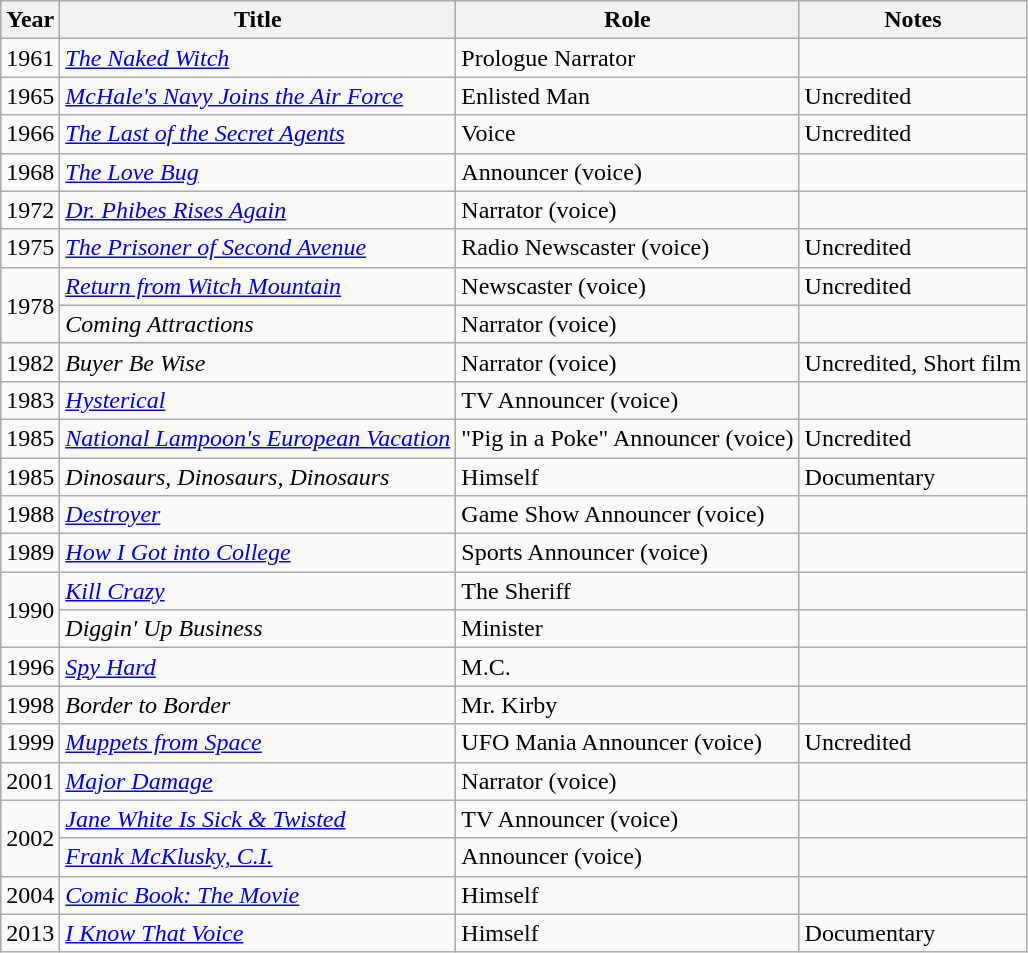<table class="wikitable sortable">
<tr>
<th>Year</th>
<th>Title</th>
<th>Role</th>
<th class="unsortable">Notes</th>
</tr>
<tr>
<td>1961</td>
<td><em><a href='#'>The Naked Witch</a></em></td>
<td>Prologue Narrator</td>
<td></td>
</tr>
<tr>
<td>1965</td>
<td><em><a href='#'>McHale's Navy Joins the Air Force</a></em></td>
<td>Enlisted Man</td>
<td>Uncredited</td>
</tr>
<tr>
<td>1966</td>
<td><em><a href='#'>The Last of the Secret Agents</a></em></td>
<td>Voice</td>
<td>Uncredited</td>
</tr>
<tr>
<td>1968</td>
<td><em><a href='#'>The Love Bug</a></em></td>
<td>Announcer (voice)</td>
<td></td>
</tr>
<tr>
<td>1972</td>
<td><em><a href='#'>Dr. Phibes Rises Again</a></em></td>
<td>Narrator (voice)</td>
<td></td>
</tr>
<tr>
<td>1975</td>
<td><em><a href='#'>The Prisoner of Second Avenue</a></em></td>
<td>Radio Newscaster (voice)</td>
<td>Uncredited</td>
</tr>
<tr>
<td rowspan=2>1978</td>
<td><em><a href='#'>Return from Witch Mountain</a></em></td>
<td>Newscaster (voice)</td>
<td>Uncredited</td>
</tr>
<tr>
<td><em>Coming Attractions</em></td>
<td>Narrator (voice)</td>
<td></td>
</tr>
<tr>
<td>1982</td>
<td><em>Buyer Be Wise</em></td>
<td>Narrator (voice)</td>
<td>Uncredited, Short film</td>
</tr>
<tr>
<td>1983</td>
<td><em><a href='#'>Hysterical</a></em></td>
<td>TV Announcer (voice)</td>
<td></td>
</tr>
<tr>
<td>1985</td>
<td><em><a href='#'>National Lampoon's European Vacation</a></em></td>
<td>"Pig in a Poke" Announcer (voice)</td>
<td>Uncredited</td>
</tr>
<tr>
<td>1985</td>
<td><em>Dinosaurs, Dinosaurs, Dinosaurs</em></td>
<td>Himself</td>
<td>Documentary</td>
</tr>
<tr>
<td>1988</td>
<td><em><a href='#'>Destroyer</a></em></td>
<td>Game Show Announcer (voice)</td>
<td></td>
</tr>
<tr>
<td>1989</td>
<td><em><a href='#'>How I Got into College</a></em></td>
<td>Sports Announcer (voice)</td>
<td></td>
</tr>
<tr>
<td rowspan=2>1990</td>
<td><em><a href='#'>Kill Crazy</a></em></td>
<td>The Sheriff</td>
<td></td>
</tr>
<tr>
<td><em>Diggin' Up Business</em></td>
<td>Minister</td>
<td></td>
</tr>
<tr>
<td>1996</td>
<td><em><a href='#'>Spy Hard</a></em></td>
<td>M.C.</td>
<td></td>
</tr>
<tr>
<td>1998</td>
<td><em>Border to Border</em></td>
<td>Mr. Kirby</td>
<td></td>
</tr>
<tr>
<td>1999</td>
<td><em><a href='#'>Muppets from Space</a></em></td>
<td>UFO Mania Announcer (voice)</td>
<td>Uncredited</td>
</tr>
<tr>
<td>2001</td>
<td><em><a href='#'>Major Damage</a></em></td>
<td>Narrator (voice)</td>
<td></td>
</tr>
<tr>
<td rowspan=2>2002</td>
<td><em><a href='#'>Jane White Is Sick & Twisted</a></em></td>
<td>TV Announcer (voice)</td>
<td></td>
</tr>
<tr>
<td><em><a href='#'>Frank McKlusky, C.I.</a></em></td>
<td>Announcer (voice)</td>
<td></td>
</tr>
<tr>
<td>2004</td>
<td><em><a href='#'>Comic Book: The Movie</a></em></td>
<td>Himself</td>
<td></td>
</tr>
<tr>
<td>2013</td>
<td><em><a href='#'>I Know That Voice</a></em></td>
<td>Himself</td>
<td>Documentary</td>
</tr>
</table>
